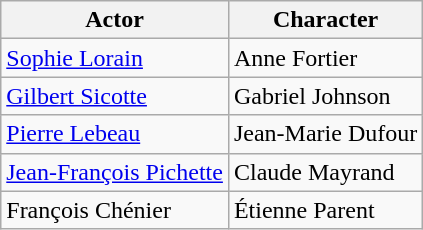<table class="wikitable">
<tr>
<th>Actor</th>
<th>Character</th>
</tr>
<tr>
<td><a href='#'>Sophie Lorain</a></td>
<td>Anne Fortier</td>
</tr>
<tr>
<td><a href='#'>Gilbert Sicotte</a></td>
<td>Gabriel Johnson</td>
</tr>
<tr>
<td><a href='#'>Pierre Lebeau</a></td>
<td>Jean-Marie Dufour</td>
</tr>
<tr>
<td><a href='#'>Jean-François Pichette</a></td>
<td>Claude Mayrand</td>
</tr>
<tr>
<td>François Chénier</td>
<td>Étienne Parent</td>
</tr>
</table>
